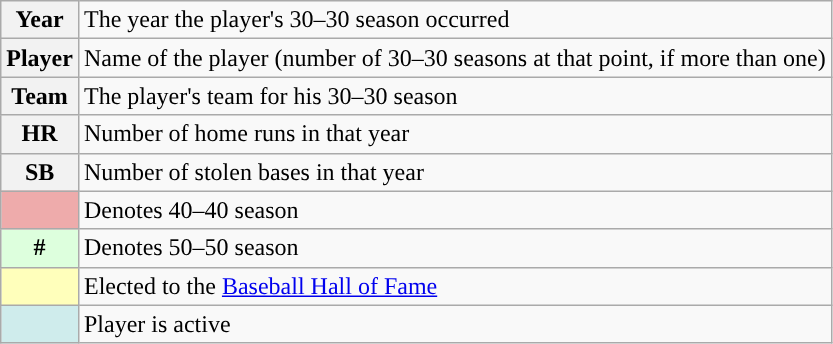<table class="wikitable plainrowheaders">
<tr>
<th scope="row" style="text-align:center"><strong>Year</strong></th>
<td>The year the player's 30–30 season occurred</td>
</tr>
<tr>
<th scope="row" style="text-align:center"><strong>Player </strong></th>
<td>Name of the player (number of 30–30 seasons at that point, if more than one)</td>
</tr>
<tr>
<th scope="row" style="text-align:center"><strong>Team</strong></th>
<td>The player's team for his 30–30 season</td>
</tr>
<tr>
<th scope="row" style="text-align:center"><strong>HR</strong></th>
<td>Number of home runs in that year</td>
</tr>
<tr>
<th scope="row" style="text-align:center"><strong>SB</strong></th>
<td>Number of stolen bases in that year</td>
</tr>
<tr>
<th scope="row" style="text-align:center; background-color:#eeabab;"></th>
<td>Denotes 40–40 season</td>
</tr>
<tr>
<th scope="row" style="text-align:center; background-color:#dfd;">#</th>
<td>Denotes 50–50 season</td>
</tr>
<tr>
<th scope="row" style="text-align:center; background-color: #ffffbb"></th>
<td>Elected to the <a href='#'>Baseball Hall of Fame</a></td>
</tr>
<tr>
<th scope="row" style="text-align:center; background:#cfecec;"></th>
<td>Player is active</td>
</tr>
</table>
